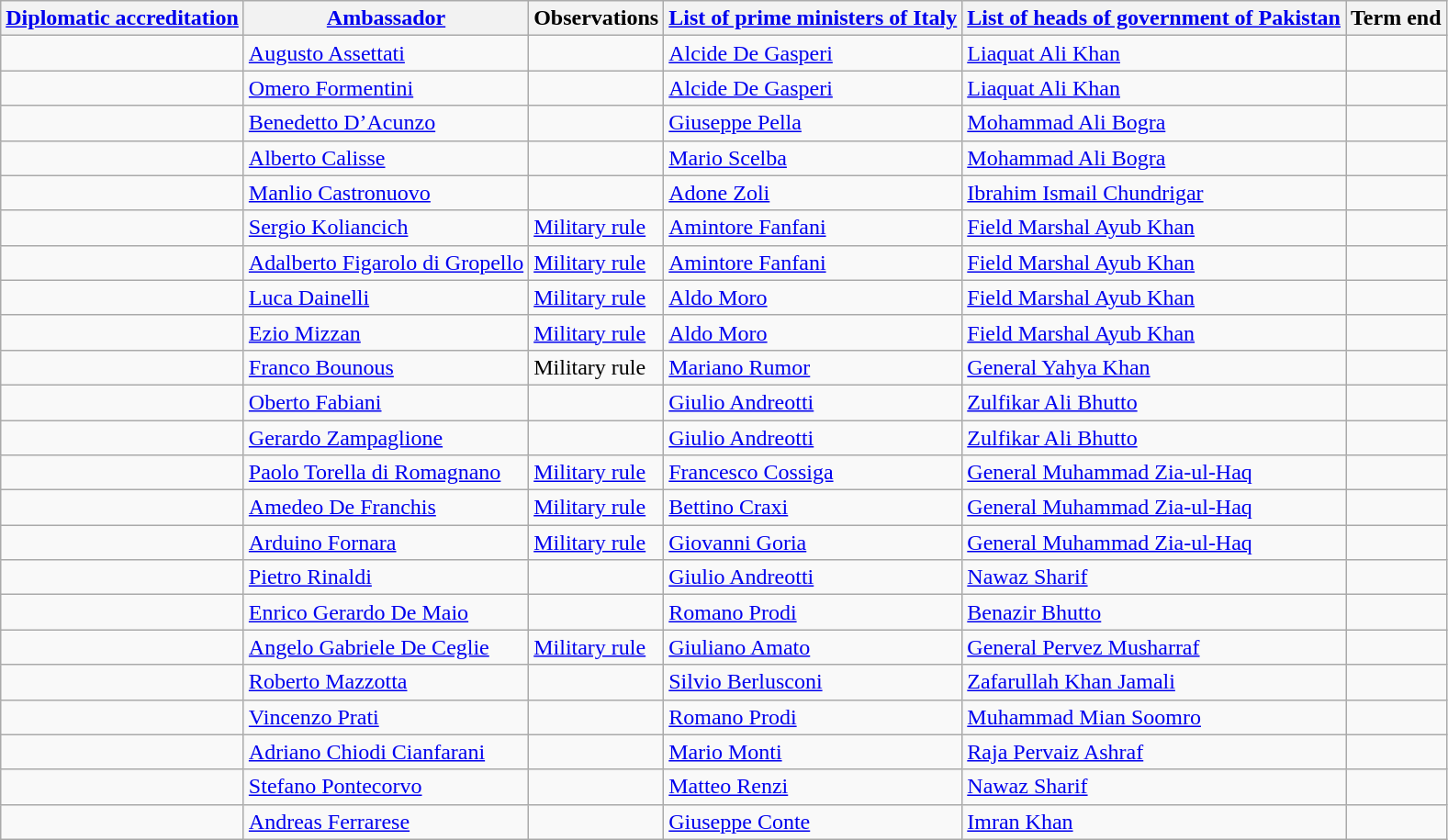<table class="wikitable sortable">
<tr>
<th><a href='#'>Diplomatic accreditation</a></th>
<th><a href='#'>Ambassador</a></th>
<th>Observations</th>
<th><a href='#'>List of prime ministers of Italy</a></th>
<th><a href='#'>List of heads of government of Pakistan</a></th>
<th>Term end</th>
</tr>
<tr>
<td></td>
<td><a href='#'>Augusto Assettati</a></td>
<td></td>
<td><a href='#'>Alcide De Gasperi</a></td>
<td><a href='#'>Liaquat Ali Khan</a></td>
<td></td>
</tr>
<tr>
<td></td>
<td><a href='#'>Omero Formentini</a></td>
<td></td>
<td><a href='#'>Alcide De Gasperi</a></td>
<td><a href='#'>Liaquat Ali Khan</a></td>
<td></td>
</tr>
<tr>
<td></td>
<td><a href='#'>Benedetto D’Acunzo</a></td>
<td></td>
<td><a href='#'>Giuseppe Pella</a></td>
<td><a href='#'>Mohammad Ali Bogra</a></td>
<td></td>
</tr>
<tr>
<td></td>
<td><a href='#'>Alberto Calisse</a></td>
<td></td>
<td><a href='#'>Mario Scelba</a></td>
<td><a href='#'>Mohammad Ali Bogra</a></td>
<td></td>
</tr>
<tr>
<td></td>
<td><a href='#'>Manlio Castronuovo</a></td>
<td></td>
<td><a href='#'>Adone Zoli</a></td>
<td><a href='#'>Ibrahim Ismail Chundrigar</a></td>
<td></td>
</tr>
<tr>
<td></td>
<td><a href='#'>Sergio Koliancich</a></td>
<td><a href='#'>Military rule</a></td>
<td><a href='#'>Amintore Fanfani</a></td>
<td><a href='#'>Field Marshal Ayub Khan</a></td>
<td></td>
</tr>
<tr>
<td></td>
<td><a href='#'>Adalberto Figarolo di Gropello</a></td>
<td><a href='#'>Military rule</a></td>
<td><a href='#'>Amintore Fanfani</a></td>
<td><a href='#'>Field Marshal Ayub Khan</a></td>
<td></td>
</tr>
<tr>
<td></td>
<td><a href='#'>Luca Dainelli</a></td>
<td><a href='#'>Military rule</a></td>
<td><a href='#'>Aldo Moro</a></td>
<td><a href='#'>Field Marshal Ayub Khan</a></td>
<td></td>
</tr>
<tr>
<td></td>
<td><a href='#'>Ezio Mizzan</a></td>
<td><a href='#'>Military rule</a></td>
<td><a href='#'>Aldo Moro</a></td>
<td><a href='#'>Field Marshal Ayub Khan</a></td>
<td></td>
</tr>
<tr>
<td></td>
<td><a href='#'>Franco Bounous</a></td>
<td>Military rule</td>
<td><a href='#'>Mariano Rumor</a></td>
<td><a href='#'>General Yahya Khan</a></td>
<td></td>
</tr>
<tr>
<td></td>
<td><a href='#'>Oberto Fabiani</a></td>
<td></td>
<td><a href='#'>Giulio Andreotti</a></td>
<td><a href='#'>Zulfikar Ali Bhutto</a></td>
<td></td>
</tr>
<tr>
<td></td>
<td><a href='#'>Gerardo Zampaglione</a></td>
<td></td>
<td><a href='#'>Giulio Andreotti</a></td>
<td><a href='#'>Zulfikar Ali Bhutto</a></td>
<td></td>
</tr>
<tr>
<td></td>
<td><a href='#'>Paolo Torella di Romagnano</a></td>
<td><a href='#'>Military rule</a></td>
<td><a href='#'>Francesco Cossiga</a></td>
<td><a href='#'>General Muhammad Zia-ul-Haq</a></td>
<td></td>
</tr>
<tr>
<td></td>
<td><a href='#'>Amedeo De Franchis</a></td>
<td><a href='#'>Military rule</a></td>
<td><a href='#'>Bettino Craxi</a></td>
<td><a href='#'>General Muhammad Zia-ul-Haq</a></td>
<td></td>
</tr>
<tr>
<td></td>
<td><a href='#'>Arduino Fornara</a></td>
<td><a href='#'>Military rule</a></td>
<td><a href='#'>Giovanni Goria</a></td>
<td><a href='#'>General Muhammad Zia-ul-Haq</a></td>
<td></td>
</tr>
<tr>
<td></td>
<td><a href='#'>Pietro Rinaldi</a></td>
<td></td>
<td><a href='#'>Giulio Andreotti</a></td>
<td><a href='#'>Nawaz Sharif</a></td>
<td></td>
</tr>
<tr>
<td></td>
<td><a href='#'>Enrico Gerardo De Maio</a></td>
<td></td>
<td><a href='#'>Romano Prodi</a></td>
<td><a href='#'>Benazir Bhutto</a></td>
<td></td>
</tr>
<tr>
<td></td>
<td><a href='#'>Angelo Gabriele De Ceglie</a></td>
<td><a href='#'>Military rule</a></td>
<td><a href='#'>Giuliano Amato</a></td>
<td><a href='#'>General Pervez Musharraf</a></td>
<td></td>
</tr>
<tr>
<td></td>
<td><a href='#'>Roberto Mazzotta</a></td>
<td></td>
<td><a href='#'>Silvio Berlusconi</a></td>
<td><a href='#'>Zafarullah Khan Jamali</a></td>
<td></td>
</tr>
<tr>
<td></td>
<td><a href='#'>Vincenzo Prati</a></td>
<td></td>
<td><a href='#'>Romano Prodi</a></td>
<td><a href='#'>Muhammad Mian Soomro</a></td>
<td></td>
</tr>
<tr>
<td></td>
<td><a href='#'>Adriano Chiodi Cianfarani</a></td>
<td></td>
<td><a href='#'>Mario Monti</a></td>
<td><a href='#'>Raja Pervaiz Ashraf</a></td>
<td></td>
</tr>
<tr>
<td></td>
<td><a href='#'>Stefano Pontecorvo</a></td>
<td></td>
<td><a href='#'>Matteo Renzi</a></td>
<td><a href='#'>Nawaz Sharif</a></td>
<td></td>
</tr>
<tr>
<td></td>
<td><a href='#'>Andreas Ferrarese</a><br></onlyinclude></td>
<td></td>
<td><a href='#'>Giuseppe Conte</a></td>
<td><a href='#'>Imran Khan</a></td>
<td></td>
</tr>
</table>
